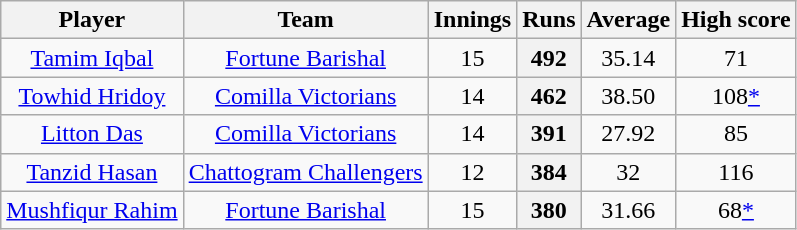<table class="wikitable" style="text-align:center;">
<tr>
<th>Player</th>
<th>Team</th>
<th>Innings</th>
<th>Runs</th>
<th>Average</th>
<th>High score</th>
</tr>
<tr>
<td><a href='#'>Tamim Iqbal</a></td>
<td><a href='#'>Fortune Barishal</a></td>
<td>15</td>
<th>492</th>
<td>35.14</td>
<td>71</td>
</tr>
<tr>
<td><a href='#'>Towhid Hridoy</a></td>
<td><a href='#'>Comilla Victorians</a></td>
<td>14</td>
<th>462</th>
<td>38.50</td>
<td>108<a href='#'>*</a></td>
</tr>
<tr>
<td><a href='#'>Litton Das</a></td>
<td><a href='#'>Comilla Victorians</a></td>
<td>14</td>
<th>391</th>
<td>27.92</td>
<td>85</td>
</tr>
<tr>
<td><a href='#'>Tanzid Hasan</a></td>
<td><a href='#'>Chattogram Challengers</a></td>
<td>12</td>
<th>384</th>
<td>32</td>
<td>116</td>
</tr>
<tr>
<td><a href='#'>Mushfiqur Rahim</a></td>
<td><a href='#'>Fortune Barishal</a></td>
<td>15</td>
<th>380</th>
<td>31.66</td>
<td>68<a href='#'>*</a></td>
</tr>
</table>
